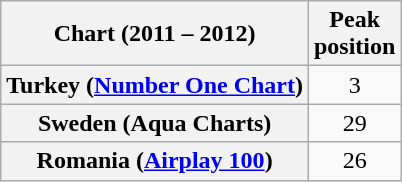<table class="wikitable sortable plainrowheaders" style="text-align:center">
<tr>
<th>Chart (2011 – 2012)</th>
<th>Peak<br>position</th>
</tr>
<tr>
<th scope="row">Turkey (<a href='#'>Number One Chart</a>)</th>
<td style="text-align:center;">3</td>
</tr>
<tr>
<th scope="row">Sweden (Aqua Charts)</th>
<td style="text-align:center;">29</td>
</tr>
<tr>
<th scope="row">Romania (<a href='#'>Airplay 100</a>)</th>
<td style="text-align:center;">26</td>
</tr>
</table>
